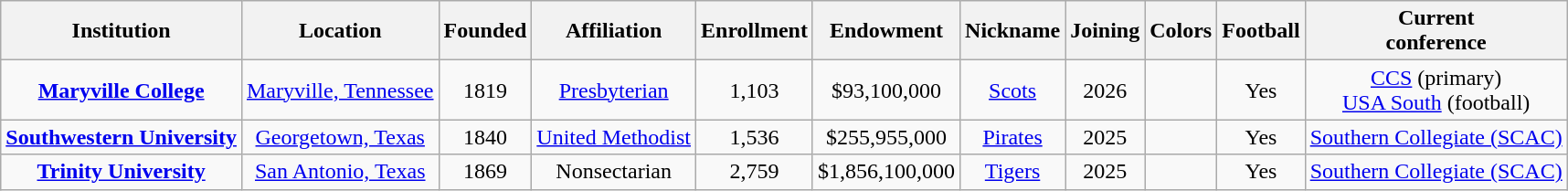<table class="wikitable sortable" style="text-align:center">
<tr>
<th>Institution</th>
<th>Location</th>
<th>Founded</th>
<th>Affiliation</th>
<th>Enrollment</th>
<th>Endowment</th>
<th>Nickname</th>
<th>Joining</th>
<th class="unsortable">Colors</th>
<th>Football</th>
<th>Current<br>conference</th>
</tr>
<tr>
<td><strong><a href='#'>Maryville College</a></strong></td>
<td><a href='#'>Maryville, Tennessee</a></td>
<td>1819</td>
<td><a href='#'>Presbyterian</a><br></td>
<td>1,103</td>
<td>$93,100,000</td>
<td><a href='#'>Scots</a></td>
<td>2026</td>
<td> </td>
<td>Yes</td>
<td><a href='#'>CCS</a> (primary)<br><a href='#'>USA South</a> (football)</td>
</tr>
<tr>
<td><strong><a href='#'>Southwestern University</a></strong></td>
<td><a href='#'>Georgetown, Texas</a></td>
<td>1840</td>
<td><a href='#'>United Methodist</a></td>
<td>1,536</td>
<td>$255,955,000</td>
<td><a href='#'>Pirates</a></td>
<td>2025</td>
<td> </td>
<td>Yes</td>
<td><a href='#'>Southern Collegiate (SCAC)</a></td>
</tr>
<tr>
<td><strong><a href='#'>Trinity University</a></strong></td>
<td><a href='#'>San Antonio, Texas</a></td>
<td>1869</td>
<td>Nonsectarian</td>
<td>2,759</td>
<td>$1,856,100,000</td>
<td><a href='#'>Tigers</a></td>
<td>2025</td>
<td> </td>
<td>Yes</td>
<td><a href='#'>Southern Collegiate (SCAC)</a></td>
</tr>
</table>
